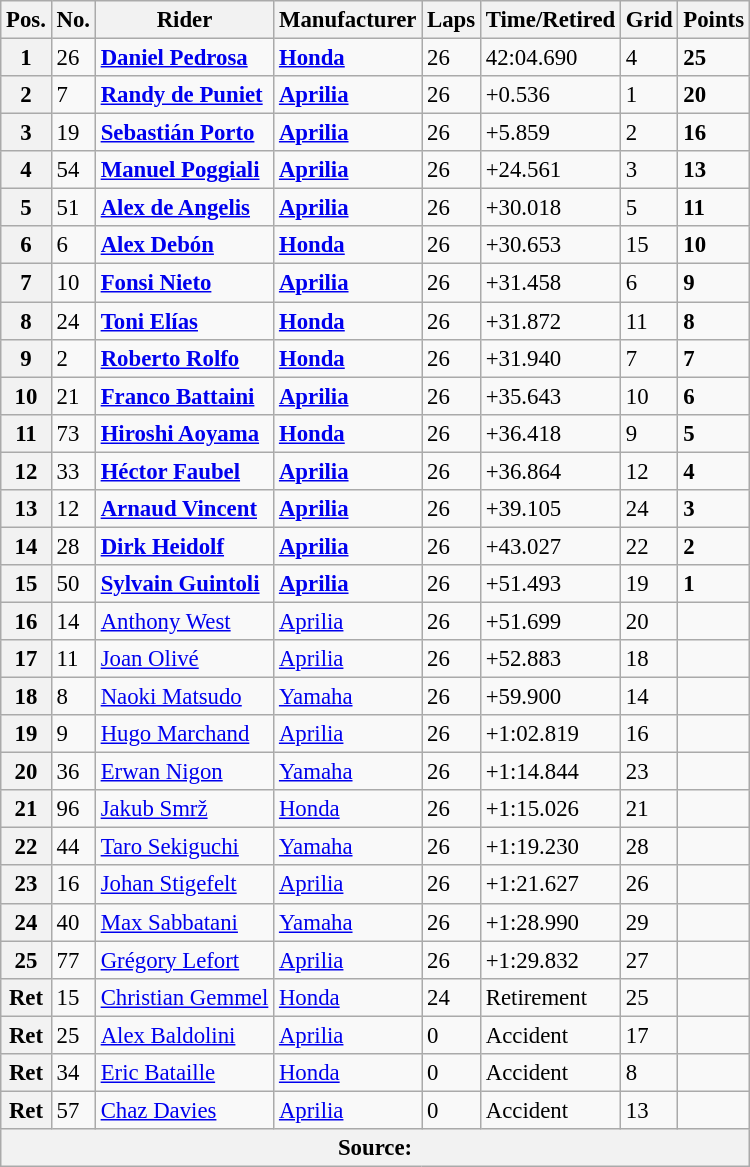<table class="wikitable" style="font-size: 95%;">
<tr>
<th>Pos.</th>
<th>No.</th>
<th>Rider</th>
<th>Manufacturer</th>
<th>Laps</th>
<th>Time/Retired</th>
<th>Grid</th>
<th>Points</th>
</tr>
<tr>
<th>1</th>
<td>26</td>
<td> <strong><a href='#'>Daniel Pedrosa</a></strong></td>
<td><strong><a href='#'>Honda</a></strong></td>
<td>26</td>
<td>42:04.690</td>
<td>4</td>
<td><strong>25</strong></td>
</tr>
<tr>
<th>2</th>
<td>7</td>
<td> <strong><a href='#'>Randy de Puniet</a></strong></td>
<td><strong><a href='#'>Aprilia</a></strong></td>
<td>26</td>
<td>+0.536</td>
<td>1</td>
<td><strong>20</strong></td>
</tr>
<tr>
<th>3</th>
<td>19</td>
<td> <strong><a href='#'>Sebastián Porto</a></strong></td>
<td><strong><a href='#'>Aprilia</a></strong></td>
<td>26</td>
<td>+5.859</td>
<td>2</td>
<td><strong>16</strong></td>
</tr>
<tr>
<th>4</th>
<td>54</td>
<td> <strong><a href='#'>Manuel Poggiali</a></strong></td>
<td><strong><a href='#'>Aprilia</a></strong></td>
<td>26</td>
<td>+24.561</td>
<td>3</td>
<td><strong>13</strong></td>
</tr>
<tr>
<th>5</th>
<td>51</td>
<td> <strong><a href='#'>Alex de Angelis</a></strong></td>
<td><strong><a href='#'>Aprilia</a></strong></td>
<td>26</td>
<td>+30.018</td>
<td>5</td>
<td><strong>11</strong></td>
</tr>
<tr>
<th>6</th>
<td>6</td>
<td> <strong><a href='#'>Alex Debón</a></strong></td>
<td><strong><a href='#'>Honda</a></strong></td>
<td>26</td>
<td>+30.653</td>
<td>15</td>
<td><strong>10</strong></td>
</tr>
<tr>
<th>7</th>
<td>10</td>
<td> <strong><a href='#'>Fonsi Nieto</a></strong></td>
<td><strong><a href='#'>Aprilia</a></strong></td>
<td>26</td>
<td>+31.458</td>
<td>6</td>
<td><strong>9</strong></td>
</tr>
<tr>
<th>8</th>
<td>24</td>
<td> <strong><a href='#'>Toni Elías</a></strong></td>
<td><strong><a href='#'>Honda</a></strong></td>
<td>26</td>
<td>+31.872</td>
<td>11</td>
<td><strong>8</strong></td>
</tr>
<tr>
<th>9</th>
<td>2</td>
<td> <strong><a href='#'>Roberto Rolfo</a></strong></td>
<td><strong><a href='#'>Honda</a></strong></td>
<td>26</td>
<td>+31.940</td>
<td>7</td>
<td><strong>7</strong></td>
</tr>
<tr>
<th>10</th>
<td>21</td>
<td> <strong><a href='#'>Franco Battaini</a></strong></td>
<td><strong><a href='#'>Aprilia</a></strong></td>
<td>26</td>
<td>+35.643</td>
<td>10</td>
<td><strong>6</strong></td>
</tr>
<tr>
<th>11</th>
<td>73</td>
<td> <strong><a href='#'>Hiroshi Aoyama</a></strong></td>
<td><strong><a href='#'>Honda</a></strong></td>
<td>26</td>
<td>+36.418</td>
<td>9</td>
<td><strong>5</strong></td>
</tr>
<tr>
<th>12</th>
<td>33</td>
<td> <strong><a href='#'>Héctor Faubel</a></strong></td>
<td><strong><a href='#'>Aprilia</a></strong></td>
<td>26</td>
<td>+36.864</td>
<td>12</td>
<td><strong>4</strong></td>
</tr>
<tr>
<th>13</th>
<td>12</td>
<td> <strong><a href='#'>Arnaud Vincent</a></strong></td>
<td><strong><a href='#'>Aprilia</a></strong></td>
<td>26</td>
<td>+39.105</td>
<td>24</td>
<td><strong>3</strong></td>
</tr>
<tr>
<th>14</th>
<td>28</td>
<td> <strong><a href='#'>Dirk Heidolf</a></strong></td>
<td><strong><a href='#'>Aprilia</a></strong></td>
<td>26</td>
<td>+43.027</td>
<td>22</td>
<td><strong>2</strong></td>
</tr>
<tr>
<th>15</th>
<td>50</td>
<td> <strong><a href='#'>Sylvain Guintoli</a></strong></td>
<td><strong><a href='#'>Aprilia</a></strong></td>
<td>26</td>
<td>+51.493</td>
<td>19</td>
<td><strong>1</strong></td>
</tr>
<tr>
<th>16</th>
<td>14</td>
<td> <a href='#'>Anthony West</a></td>
<td><a href='#'>Aprilia</a></td>
<td>26</td>
<td>+51.699</td>
<td>20</td>
<td></td>
</tr>
<tr>
<th>17</th>
<td>11</td>
<td> <a href='#'>Joan Olivé</a></td>
<td><a href='#'>Aprilia</a></td>
<td>26</td>
<td>+52.883</td>
<td>18</td>
<td></td>
</tr>
<tr>
<th>18</th>
<td>8</td>
<td> <a href='#'>Naoki Matsudo</a></td>
<td><a href='#'>Yamaha</a></td>
<td>26</td>
<td>+59.900</td>
<td>14</td>
<td></td>
</tr>
<tr>
<th>19</th>
<td>9</td>
<td> <a href='#'>Hugo Marchand</a></td>
<td><a href='#'>Aprilia</a></td>
<td>26</td>
<td>+1:02.819</td>
<td>16</td>
<td></td>
</tr>
<tr>
<th>20</th>
<td>36</td>
<td> <a href='#'>Erwan Nigon</a></td>
<td><a href='#'>Yamaha</a></td>
<td>26</td>
<td>+1:14.844</td>
<td>23</td>
<td></td>
</tr>
<tr>
<th>21</th>
<td>96</td>
<td> <a href='#'>Jakub Smrž</a></td>
<td><a href='#'>Honda</a></td>
<td>26</td>
<td>+1:15.026</td>
<td>21</td>
<td></td>
</tr>
<tr>
<th>22</th>
<td>44</td>
<td> <a href='#'>Taro Sekiguchi</a></td>
<td><a href='#'>Yamaha</a></td>
<td>26</td>
<td>+1:19.230</td>
<td>28</td>
<td></td>
</tr>
<tr>
<th>23</th>
<td>16</td>
<td> <a href='#'>Johan Stigefelt</a></td>
<td><a href='#'>Aprilia</a></td>
<td>26</td>
<td>+1:21.627</td>
<td>26</td>
<td></td>
</tr>
<tr>
<th>24</th>
<td>40</td>
<td> <a href='#'>Max Sabbatani</a></td>
<td><a href='#'>Yamaha</a></td>
<td>26</td>
<td>+1:28.990</td>
<td>29</td>
<td></td>
</tr>
<tr>
<th>25</th>
<td>77</td>
<td> <a href='#'>Grégory Lefort</a></td>
<td><a href='#'>Aprilia</a></td>
<td>26</td>
<td>+1:29.832</td>
<td>27</td>
<td></td>
</tr>
<tr>
<th>Ret</th>
<td>15</td>
<td> <a href='#'>Christian Gemmel</a></td>
<td><a href='#'>Honda</a></td>
<td>24</td>
<td>Retirement</td>
<td>25</td>
<td></td>
</tr>
<tr>
<th>Ret</th>
<td>25</td>
<td> <a href='#'>Alex Baldolini</a></td>
<td><a href='#'>Aprilia</a></td>
<td>0</td>
<td>Accident</td>
<td>17</td>
<td></td>
</tr>
<tr>
<th>Ret</th>
<td>34</td>
<td> <a href='#'>Eric Bataille</a></td>
<td><a href='#'>Honda</a></td>
<td>0</td>
<td>Accident</td>
<td>8</td>
<td></td>
</tr>
<tr>
<th>Ret</th>
<td>57</td>
<td> <a href='#'>Chaz Davies</a></td>
<td><a href='#'>Aprilia</a></td>
<td>0</td>
<td>Accident</td>
<td>13</td>
<td></td>
</tr>
<tr>
<th colspan=8>Source: </th>
</tr>
</table>
